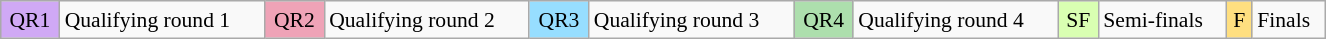<table class="wikitable" style="margin:0.5em auto; font-size:90%; line-height:1.25em;" width=70%;>
<tr>
<td style="background-color:#D0A9F5;text-align:center;">QR1</td>
<td>Qualifying round 1</td>
<td style="background-color:#EFA3B7;text-align:center;">QR2</td>
<td>Qualifying round 2</td>
<td style="background-color:#97DEFF;text-align:center;">QR3</td>
<td>Qualifying round 3</td>
<td style="background-color:#ADDFAD;text-align:center;">QR4</td>
<td>Qualifying round 4</td>
<td style="background-color:#D9FFB2;text-align:center;">SF</td>
<td>Semi-finals</td>
<td style="background-color:#FFDF80;text-align:center;">F</td>
<td>Finals</td>
</tr>
</table>
